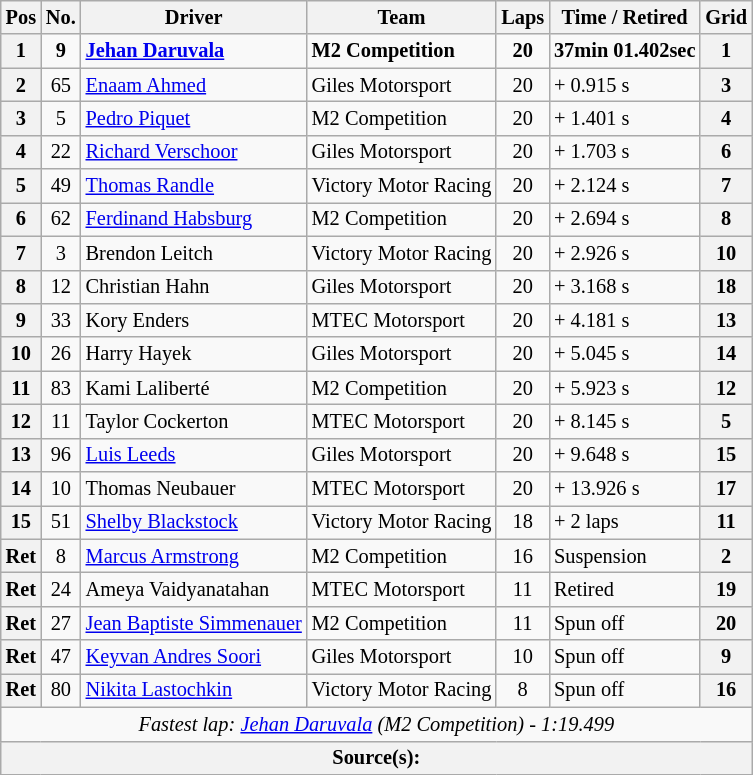<table class="wikitable" style="font-size: 85%">
<tr>
<th>Pos</th>
<th>No.</th>
<th>Driver</th>
<th>Team</th>
<th>Laps</th>
<th>Time / Retired</th>
<th>Grid</th>
</tr>
<tr>
<th>1</th>
<td style="text-align:center;"><strong>9</strong></td>
<td> <strong><a href='#'>Jehan Daruvala</a></strong></td>
<td><strong>M2 Competition</strong></td>
<td style="text-align:center;"><strong>20</strong></td>
<td><strong>37min 01.402sec</strong></td>
<th>1</th>
</tr>
<tr>
<th>2</th>
<td style="text-align:center;">65</td>
<td> <a href='#'>Enaam Ahmed</a></td>
<td>Giles Motorsport</td>
<td style="text-align:center;">20</td>
<td>+ 0.915 s</td>
<th>3</th>
</tr>
<tr>
<th>3</th>
<td style="text-align:center;">5</td>
<td> <a href='#'>Pedro Piquet</a></td>
<td>M2 Competition</td>
<td style="text-align:center;">20</td>
<td>+ 1.401 s</td>
<th>4</th>
</tr>
<tr>
<th>4</th>
<td style="text-align:center;">22</td>
<td> <a href='#'>Richard Verschoor</a></td>
<td>Giles Motorsport</td>
<td style="text-align:center;">20</td>
<td>+ 1.703 s</td>
<th>6</th>
</tr>
<tr>
<th>5</th>
<td style="text-align:center;">49</td>
<td> <a href='#'>Thomas Randle</a></td>
<td>Victory Motor Racing</td>
<td style="text-align:center;">20</td>
<td>+ 2.124 s</td>
<th>7</th>
</tr>
<tr>
<th>6</th>
<td style="text-align:center;">62</td>
<td> <a href='#'>Ferdinand Habsburg</a></td>
<td>M2 Competition</td>
<td style="text-align:center;">20</td>
<td>+ 2.694 s</td>
<th>8</th>
</tr>
<tr>
<th>7</th>
<td style="text-align:center;">3</td>
<td> Brendon Leitch</td>
<td>Victory Motor Racing</td>
<td style="text-align:center;">20</td>
<td>+ 2.926 s</td>
<th>10</th>
</tr>
<tr>
<th>8</th>
<td style="text-align:center;">12</td>
<td> Christian Hahn</td>
<td>Giles Motorsport</td>
<td style="text-align:center;">20</td>
<td>+ 3.168 s</td>
<th>18</th>
</tr>
<tr>
<th>9</th>
<td style="text-align:center;">33</td>
<td> Kory Enders</td>
<td>MTEC Motorsport</td>
<td style="text-align:center;">20</td>
<td>+ 4.181 s</td>
<th>13</th>
</tr>
<tr>
<th>10</th>
<td style="text-align:center;">26</td>
<td> Harry Hayek</td>
<td>Giles Motorsport</td>
<td style="text-align:center;">20</td>
<td>+ 5.045 s</td>
<th>14</th>
</tr>
<tr>
<th>11</th>
<td style="text-align:center;">83</td>
<td> Kami Laliberté</td>
<td>M2 Competition</td>
<td style="text-align:center;">20</td>
<td>+ 5.923 s</td>
<th>12</th>
</tr>
<tr>
<th>12</th>
<td style="text-align:center;">11</td>
<td> Taylor Cockerton</td>
<td>MTEC Motorsport</td>
<td style="text-align:center;">20</td>
<td>+ 8.145 s</td>
<th>5</th>
</tr>
<tr>
<th>13</th>
<td style="text-align:center;">96</td>
<td> <a href='#'>Luis Leeds</a></td>
<td>Giles Motorsport</td>
<td style="text-align:center;">20</td>
<td>+ 9.648 s</td>
<th>15</th>
</tr>
<tr>
<th>14</th>
<td style="text-align:center;">10</td>
<td> Thomas Neubauer</td>
<td>MTEC Motorsport</td>
<td style="text-align:center;">20</td>
<td>+ 13.926 s</td>
<th>17</th>
</tr>
<tr>
<th>15</th>
<td style="text-align:center;">51</td>
<td> <a href='#'>Shelby Blackstock</a></td>
<td>Victory Motor Racing</td>
<td style="text-align:center;">18</td>
<td>+ 2 laps</td>
<th>11</th>
</tr>
<tr>
<th>Ret</th>
<td style="text-align:center;">8</td>
<td> <a href='#'>Marcus Armstrong</a></td>
<td>M2 Competition</td>
<td style="text-align:center;">16</td>
<td>Suspension</td>
<th>2</th>
</tr>
<tr>
<th>Ret</th>
<td style="text-align:center;">24</td>
<td> Ameya Vaidyanatahan</td>
<td>MTEC Motorsport</td>
<td style="text-align:center;">11</td>
<td>Retired</td>
<th>19</th>
</tr>
<tr>
<th>Ret</th>
<td style="text-align:center;">27</td>
<td> <a href='#'>Jean Baptiste Simmenauer</a></td>
<td>M2 Competition</td>
<td style="text-align:center;">11</td>
<td>Spun off</td>
<th>20</th>
</tr>
<tr>
<th>Ret</th>
<td style="text-align:center;">47</td>
<td> <a href='#'>Keyvan Andres Soori</a></td>
<td>Giles Motorsport</td>
<td style="text-align:center;">10</td>
<td>Spun off</td>
<th>9</th>
</tr>
<tr>
<th>Ret</th>
<td style="text-align:center;">80</td>
<td> <a href='#'>Nikita Lastochkin</a></td>
<td>Victory Motor Racing</td>
<td style="text-align:center;">8</td>
<td>Spun off</td>
<th>16</th>
</tr>
<tr>
<td colspan="7" style="text-align:center;"><em>Fastest lap: <a href='#'>Jehan Daruvala</a> (M2 Competition) - 1:19.499</em></td>
</tr>
<tr>
<th colspan="7">Source(s):</th>
</tr>
</table>
